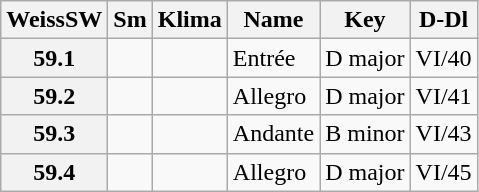<table border="1" class="wikitable sortable">
<tr>
<th data-sort-type="number">WeissSW</th>
<th>Sm</th>
<th>Klima</th>
<th class="unsortable">Name</th>
<th class="unsortable">Key</th>
<th>D-Dl</th>
</tr>
<tr>
<th data-sort-value="1">59.1</th>
<td></td>
<td></td>
<td>Entrée</td>
<td>D major</td>
<td>VI/40</td>
</tr>
<tr>
<th data-sort-value="2">59.2</th>
<td></td>
<td></td>
<td>Allegro</td>
<td>D major</td>
<td>VI/41</td>
</tr>
<tr>
<th data-sort-value="3">59.3</th>
<td></td>
<td></td>
<td>Andante</td>
<td>B minor</td>
<td>VI/43</td>
</tr>
<tr>
<th data-sort-value="4">59.4</th>
<td></td>
<td></td>
<td>Allegro</td>
<td>D major</td>
<td>VI/45</td>
</tr>
</table>
